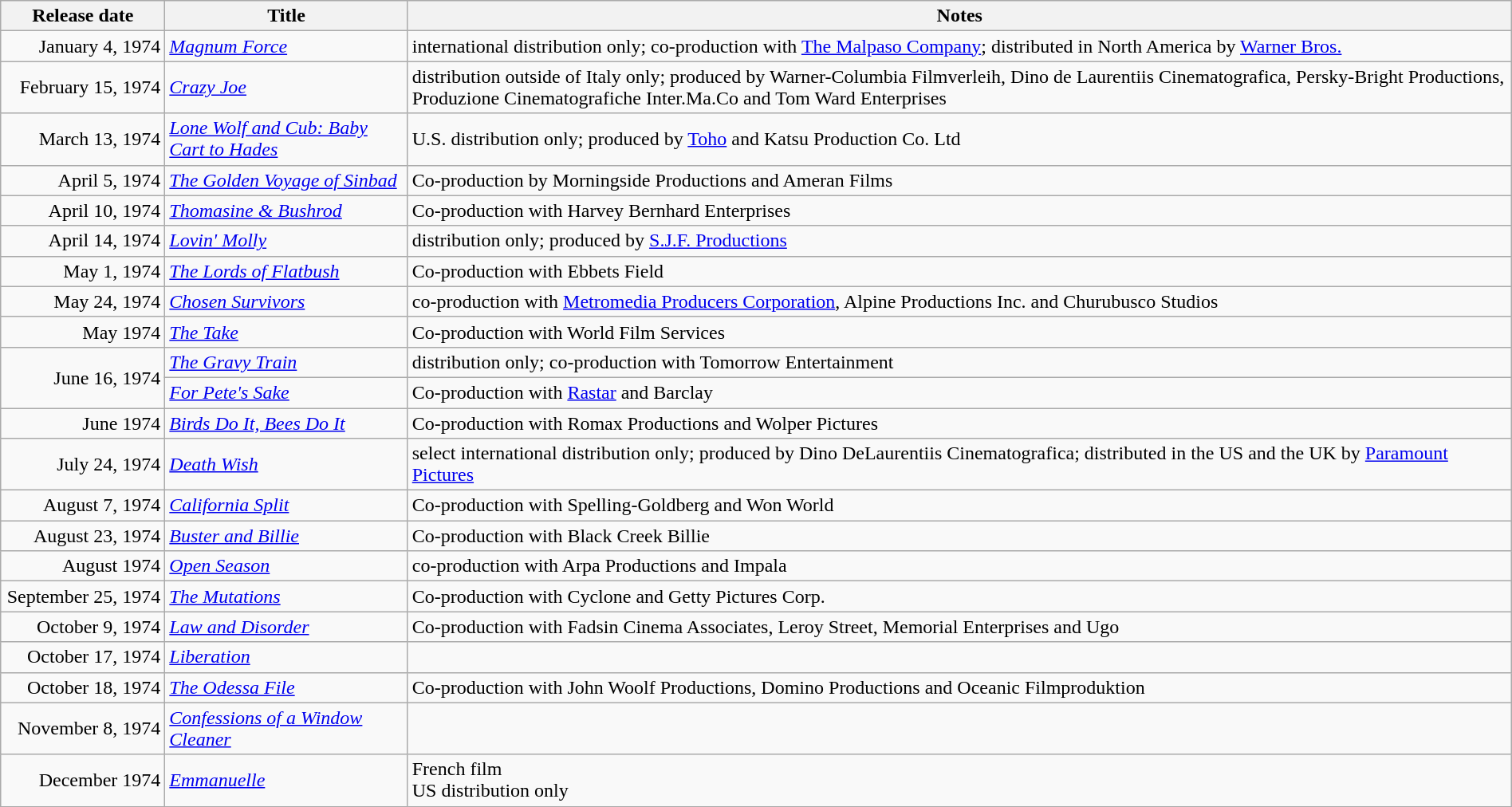<table class="wikitable sortable" style="width:100%;">
<tr>
<th scope="col" style="width:130px;">Release date</th>
<th>Title</th>
<th>Notes</th>
</tr>
<tr>
<td style="text-align:right;">January 4, 1974</td>
<td><em><a href='#'>Magnum Force</a></em></td>
<td>international distribution only; co-production with <a href='#'>The Malpaso Company</a>; distributed in North America by <a href='#'>Warner Bros.</a></td>
</tr>
<tr>
<td style="text-align:right;">February 15, 1974</td>
<td><em><a href='#'>Crazy Joe</a></em></td>
<td>distribution outside of Italy only; produced by Warner-Columbia Filmverleih, Dino de Laurentiis Cinematografica, Persky-Bright Productions, Produzione Cinematografiche Inter.Ma.Co and Tom Ward Enterprises</td>
</tr>
<tr>
<td style="text-align:right;">March 13, 1974</td>
<td><em><a href='#'>Lone Wolf and Cub: Baby Cart to Hades</a></em></td>
<td>U.S. distribution only; produced by <a href='#'>Toho</a> and Katsu Production Co. Ltd</td>
</tr>
<tr>
<td style="text-align:right;">April 5, 1974</td>
<td><em><a href='#'>The Golden Voyage of Sinbad</a></em></td>
<td>Co-production by Morningside Productions and Ameran Films</td>
</tr>
<tr>
<td style="text-align:right;">April 10, 1974</td>
<td><em><a href='#'>Thomasine & Bushrod</a></em></td>
<td>Co-production with Harvey Bernhard Enterprises</td>
</tr>
<tr>
<td style="text-align:right;">April 14, 1974</td>
<td><em><a href='#'>Lovin' Molly</a></em></td>
<td>distribution only; produced by <a href='#'>S.J.F. Productions</a></td>
</tr>
<tr>
<td style="text-align:right;">May 1, 1974</td>
<td><em><a href='#'>The Lords of Flatbush</a></em></td>
<td>Co-production with Ebbets Field</td>
</tr>
<tr>
<td style="text-align:right;">May 24, 1974</td>
<td><em><a href='#'>Chosen Survivors</a></em></td>
<td>co-production with <a href='#'>Metromedia Producers Corporation</a>, Alpine Productions Inc. and Churubusco Studios</td>
</tr>
<tr>
<td style="text-align:right;">May 1974</td>
<td><em><a href='#'>The Take</a></em></td>
<td>Co-production with World Film Services</td>
</tr>
<tr>
<td style="text-align:right;" rowspan="2">June 16, 1974</td>
<td><em><a href='#'>The Gravy Train</a></em></td>
<td>distribution only; co-production with Tomorrow Entertainment</td>
</tr>
<tr>
<td><em><a href='#'>For Pete's Sake</a></em></td>
<td>Co-production with <a href='#'>Rastar</a> and Barclay</td>
</tr>
<tr>
<td style="text-align:right;">June 1974</td>
<td><em><a href='#'>Birds Do It, Bees Do It</a></em></td>
<td>Co-production with Romax Productions and Wolper Pictures</td>
</tr>
<tr>
<td style="text-align:right;">July 24, 1974</td>
<td><em><a href='#'>Death Wish</a></em></td>
<td>select international distribution only; produced by Dino DeLaurentiis Cinematografica; distributed in the US and the UK by <a href='#'>Paramount Pictures</a></td>
</tr>
<tr>
<td style="text-align:right;">August 7, 1974</td>
<td><em><a href='#'>California Split</a></em></td>
<td>Co-production with Spelling-Goldberg and Won World</td>
</tr>
<tr>
<td style="text-align:right;">August 23, 1974</td>
<td><em><a href='#'>Buster and Billie</a></em></td>
<td>Co-production with Black Creek Billie</td>
</tr>
<tr>
<td style="text-align:right;">August 1974</td>
<td><em><a href='#'>Open Season</a></em></td>
<td>co-production with Arpa Productions and Impala</td>
</tr>
<tr>
<td style="text-align:right;">September 25, 1974</td>
<td><em><a href='#'>The Mutations</a></em></td>
<td>Co-production with Cyclone and Getty Pictures Corp.</td>
</tr>
<tr>
<td style="text-align:right;">October 9, 1974</td>
<td><em><a href='#'>Law and Disorder</a></em></td>
<td>Co-production with Fadsin Cinema Associates, Leroy Street, Memorial Enterprises and Ugo</td>
</tr>
<tr>
<td style="text-align:right;">October 17, 1974</td>
<td><em><a href='#'>Liberation</a></em></td>
<td></td>
</tr>
<tr>
<td style="text-align:right;">October 18, 1974</td>
<td><em><a href='#'>The Odessa File</a></em></td>
<td>Co-production with John Woolf Productions, Domino Productions and Oceanic Filmproduktion</td>
</tr>
<tr>
<td style="text-align:right;">November 8, 1974</td>
<td><em><a href='#'>Confessions of a Window Cleaner</a></em></td>
<td></td>
</tr>
<tr>
<td style="text-align:right;">December 1974</td>
<td><a href='#'><em>Emmanuelle</em></a></td>
<td>French film<br>US distribution only</td>
</tr>
</table>
